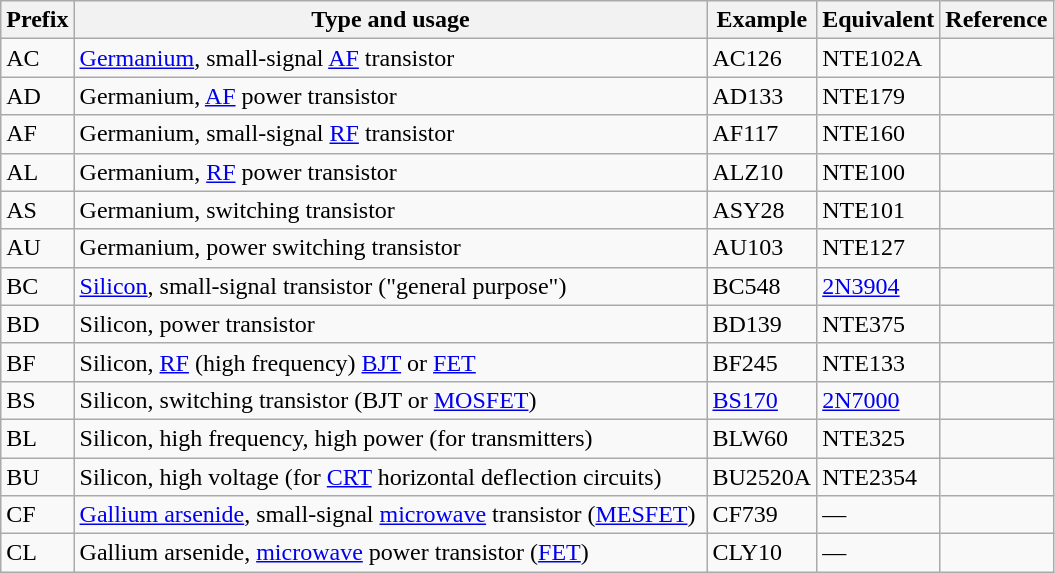<table class="wikitable">
<tr>
<th>Prefix</th>
<th>Type and usage</th>
<th>Example</th>
<th>Equivalent</th>
<th>Reference</th>
</tr>
<tr>
<td>AC</td>
<td><a href='#'>Germanium</a>, small-signal <a href='#'>AF</a> transistor</td>
<td>AC126</td>
<td>NTE102A</td>
<td></td>
</tr>
<tr>
<td>AD</td>
<td>Germanium, <a href='#'>AF</a> power transistor</td>
<td>AD133</td>
<td>NTE179</td>
<td></td>
</tr>
<tr>
<td>AF</td>
<td>Germanium, small-signal <a href='#'>RF</a> transistor</td>
<td>AF117</td>
<td>NTE160</td>
<td></td>
</tr>
<tr>
<td>AL</td>
<td>Germanium, <a href='#'>RF</a> power transistor</td>
<td>ALZ10</td>
<td>NTE100</td>
<td></td>
</tr>
<tr>
<td>AS</td>
<td>Germanium, switching transistor</td>
<td>ASY28</td>
<td>NTE101</td>
<td></td>
</tr>
<tr>
<td>AU</td>
<td>Germanium, power switching transistor</td>
<td>AU103</td>
<td>NTE127</td>
<td></td>
</tr>
<tr>
<td>BC</td>
<td><a href='#'>Silicon</a>, small-signal transistor ("general purpose")</td>
<td>BC548</td>
<td><a href='#'>2N3904</a></td>
<td></td>
</tr>
<tr>
<td>BD</td>
<td>Silicon, power transistor</td>
<td>BD139</td>
<td>NTE375</td>
<td></td>
</tr>
<tr>
<td>BF</td>
<td>Silicon, <a href='#'>RF</a> (high frequency) <a href='#'>BJT</a> or <a href='#'>FET</a></td>
<td>BF245</td>
<td>NTE133</td>
<td></td>
</tr>
<tr>
<td>BS</td>
<td>Silicon, switching transistor (BJT or <a href='#'>MOSFET</a>)</td>
<td><a href='#'>BS170</a></td>
<td><a href='#'>2N7000</a></td>
<td></td>
</tr>
<tr>
<td>BL</td>
<td>Silicon, high frequency, high power (for transmitters)</td>
<td>BLW60</td>
<td>NTE325</td>
<td></td>
</tr>
<tr>
<td>BU</td>
<td>Silicon, high voltage (for <a href='#'>CRT</a> horizontal deflection circuits)</td>
<td>BU2520A</td>
<td>NTE2354</td>
<td></td>
</tr>
<tr>
<td>CF</td>
<td><a href='#'>Gallium arsenide</a>, small-signal <a href='#'>microwave</a> transistor (<a href='#'>MESFET</a>) </td>
<td>CF739</td>
<td>—</td>
<td></td>
</tr>
<tr>
<td>CL</td>
<td>Gallium arsenide, <a href='#'>microwave</a> power transistor (<a href='#'>FET</a>)</td>
<td>CLY10</td>
<td>—</td>
<td></td>
</tr>
</table>
